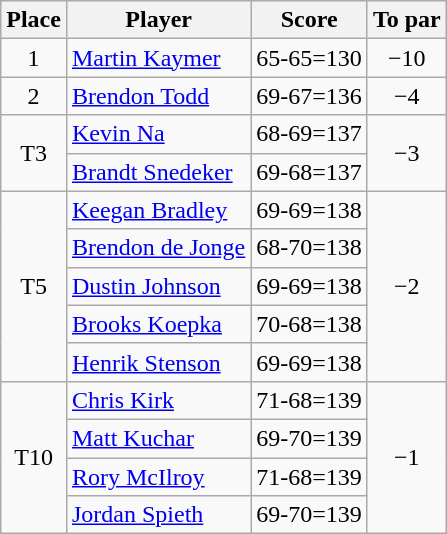<table class="wikitable">
<tr>
<th>Place</th>
<th>Player</th>
<th>Score</th>
<th>To par</th>
</tr>
<tr>
<td align=center>1</td>
<td> <a href='#'>Martin Kaymer</a></td>
<td>65-65=130</td>
<td align=center>−10</td>
</tr>
<tr>
<td align=center>2</td>
<td> <a href='#'>Brendon Todd</a></td>
<td>69-67=136</td>
<td align=center>−4</td>
</tr>
<tr>
<td rowspan=2 align=center>T3</td>
<td> <a href='#'>Kevin Na</a></td>
<td>68-69=137</td>
<td rowspan=2 align=center>−3</td>
</tr>
<tr>
<td> <a href='#'>Brandt Snedeker</a></td>
<td>69-68=137</td>
</tr>
<tr>
<td rowspan=5 align=center>T5</td>
<td> <a href='#'>Keegan Bradley</a></td>
<td>69-69=138</td>
<td rowspan=5 align=center>−2</td>
</tr>
<tr>
<td> <a href='#'>Brendon de Jonge</a></td>
<td>68-70=138</td>
</tr>
<tr>
<td> <a href='#'>Dustin Johnson</a></td>
<td>69-69=138</td>
</tr>
<tr>
<td> <a href='#'>Brooks Koepka</a></td>
<td>70-68=138</td>
</tr>
<tr>
<td> <a href='#'>Henrik Stenson</a></td>
<td>69-69=138</td>
</tr>
<tr>
<td rowspan=4 align=center>T10</td>
<td> <a href='#'>Chris Kirk</a></td>
<td>71-68=139</td>
<td rowspan=4 align=center>−1</td>
</tr>
<tr>
<td> <a href='#'>Matt Kuchar</a></td>
<td>69-70=139</td>
</tr>
<tr>
<td> <a href='#'>Rory McIlroy</a></td>
<td>71-68=139</td>
</tr>
<tr>
<td> <a href='#'>Jordan Spieth</a></td>
<td>69-70=139</td>
</tr>
</table>
